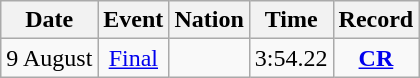<table class="wikitable" style=text-align:center>
<tr>
<th>Date</th>
<th>Event</th>
<th>Nation</th>
<th>Time</th>
<th>Record</th>
</tr>
<tr>
<td>9 August</td>
<td><a href='#'>Final</a></td>
<td align=left></td>
<td>3:54.22</td>
<td><strong><a href='#'>CR</a></strong></td>
</tr>
</table>
